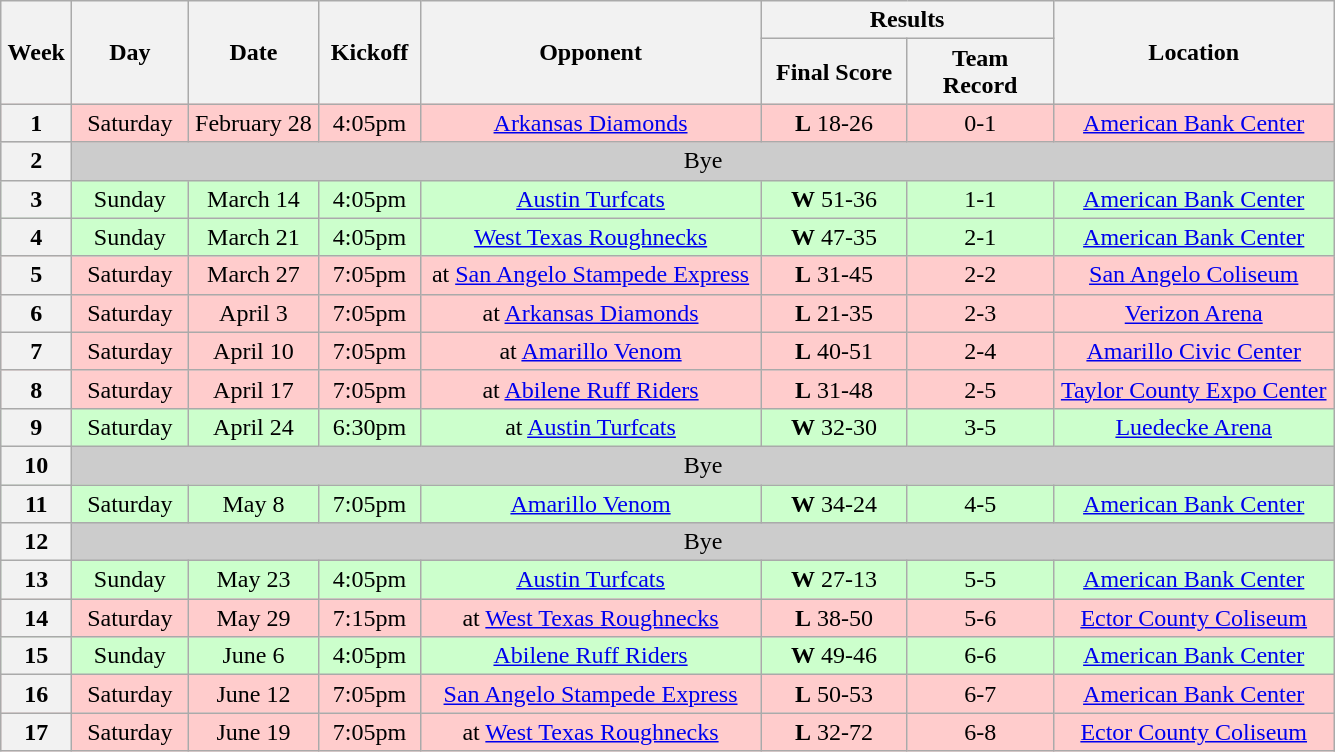<table class="wikitable">
<tr>
<th rowspan="2" width="40">Week</th>
<th rowspan="2" width="70">Day</th>
<th rowspan="2" width="80">Date</th>
<th rowspan="2" width="60">Kickoff</th>
<th rowspan="2" width="220">Opponent</th>
<th colspan="2" width="180">Results</th>
<th rowspan="2" width="180">Location</th>
</tr>
<tr>
<th width="90">Final Score</th>
<th width="90">Team Record</th>
</tr>
<tr align="center" bgcolor="#FFCCCC">
<th>1</th>
<td align="center">Saturday</td>
<td align="center">February 28</td>
<td align="center">4:05pm</td>
<td align="center"><a href='#'>Arkansas Diamonds</a></td>
<td align="center"><strong>L</strong> 18-26</td>
<td align="center">0-1</td>
<td align="center"><a href='#'>American Bank Center</a></td>
</tr>
<tr style="background: #CCCCCC;">
<th>2</th>
<td colSpan=7 align="center">Bye</td>
</tr>
<tr align="center" bgcolor="#CCFFCC">
<th>3</th>
<td align="center">Sunday</td>
<td align="center">March 14</td>
<td align="center">4:05pm</td>
<td align="center"><a href='#'>Austin Turfcats</a></td>
<td align="center"><strong>W</strong> 51-36</td>
<td align="center">1-1</td>
<td align="center"><a href='#'>American Bank Center</a></td>
</tr>
<tr align="center" bgcolor="#CCFFCC">
<th>4</th>
<td align="center">Sunday</td>
<td align="center">March 21</td>
<td align="center">4:05pm</td>
<td align="center"><a href='#'>West Texas Roughnecks</a></td>
<td align="center"><strong>W</strong> 47-35</td>
<td align="center">2-1</td>
<td align="center"><a href='#'>American Bank Center</a></td>
</tr>
<tr align="center" bgcolor="#FFCCCC">
<th>5</th>
<td align="center">Saturday</td>
<td align="center">March 27</td>
<td align="center">7:05pm</td>
<td align="center">at <a href='#'>San Angelo Stampede Express</a></td>
<td align="center"><strong>L</strong> 31-45</td>
<td align="center">2-2</td>
<td align="center"><a href='#'>San Angelo Coliseum</a></td>
</tr>
<tr align="center" bgcolor="#FFCCCC">
<th>6</th>
<td align="center">Saturday</td>
<td align="center">April 3</td>
<td align="center">7:05pm</td>
<td align="center">at <a href='#'>Arkansas Diamonds</a></td>
<td align="center"><strong>L</strong> 21-35</td>
<td align="center">2-3</td>
<td align="center"><a href='#'>Verizon Arena</a></td>
</tr>
<tr align="center" bgcolor="#FFCCCC">
<th>7</th>
<td align="center">Saturday</td>
<td align="center">April 10</td>
<td align="center">7:05pm</td>
<td align="center">at <a href='#'>Amarillo Venom</a></td>
<td align="center"><strong>L</strong> 40-51</td>
<td align="center">2-4</td>
<td align="center"><a href='#'>Amarillo Civic Center</a></td>
</tr>
<tr align="center" bgcolor="#FFCCCC">
<th>8</th>
<td align="center">Saturday</td>
<td align="center">April 17</td>
<td align="center">7:05pm</td>
<td align="center">at <a href='#'>Abilene Ruff Riders</a></td>
<td align="center"><strong>L</strong> 31-48</td>
<td align="center">2-5</td>
<td align="center"><a href='#'>Taylor County Expo Center</a></td>
</tr>
<tr align="center" bgcolor="#CCFFCC">
<th>9</th>
<td align="center">Saturday</td>
<td align="center">April 24</td>
<td align="center">6:30pm</td>
<td align="center">at <a href='#'>Austin Turfcats</a></td>
<td align="center"><strong>W</strong> 32-30</td>
<td align="center">3-5</td>
<td align="center"><a href='#'>Luedecke Arena</a></td>
</tr>
<tr style="background: #CCCCCC;">
<th>10</th>
<td colSpan=7 align="center">Bye</td>
</tr>
<tr align="center" bgcolor="#CCFFCC">
<th>11</th>
<td align="center">Saturday</td>
<td align="center">May 8</td>
<td align="center">7:05pm</td>
<td align="center"><a href='#'>Amarillo Venom</a></td>
<td align="center"><strong>W</strong> 34-24</td>
<td align="center">4-5</td>
<td align="center"><a href='#'>American Bank Center</a></td>
</tr>
<tr style="background: #CCCCCC;">
<th>12</th>
<td colSpan=7 align="center">Bye</td>
</tr>
<tr align="center" bgcolor="#CCFFCC">
<th>13</th>
<td align="center">Sunday</td>
<td align="center">May 23</td>
<td align="center">4:05pm</td>
<td align="center"><a href='#'>Austin Turfcats</a></td>
<td align="center"><strong>W</strong> 27-13</td>
<td align="center">5-5</td>
<td align="center"><a href='#'>American Bank Center</a></td>
</tr>
<tr align="center" bgcolor="#FFCCCC">
<th>14</th>
<td align="center">Saturday</td>
<td align="center">May 29</td>
<td align="center">7:15pm</td>
<td align="center">at <a href='#'>West Texas Roughnecks</a></td>
<td align="center"><strong>L</strong> 38-50</td>
<td align="center">5-6</td>
<td align="center"><a href='#'>Ector County Coliseum</a></td>
</tr>
<tr align="center" bgcolor="#CCFFCC">
<th>15</th>
<td align="center">Sunday</td>
<td align="center">June 6</td>
<td align="center">4:05pm</td>
<td align="center"><a href='#'>Abilene Ruff Riders</a></td>
<td align="center"><strong>W</strong> 49-46</td>
<td align="center">6-6</td>
<td align="center"><a href='#'>American Bank Center</a></td>
</tr>
<tr align="center" bgcolor="#FFCCCC">
<th>16</th>
<td align="center">Saturday</td>
<td align="center">June 12</td>
<td align="center">7:05pm</td>
<td align="center"><a href='#'>San Angelo Stampede Express</a></td>
<td align="center"><strong>L</strong> 50-53</td>
<td align="center">6-7</td>
<td align="center"><a href='#'>American Bank Center</a></td>
</tr>
<tr align="center" bgcolor="#FFCCCC">
<th>17</th>
<td align="center">Saturday</td>
<td align="center">June 19</td>
<td align="center">7:05pm</td>
<td align="center">at <a href='#'>West Texas Roughnecks</a></td>
<td align="center"><strong>L</strong> 32-72</td>
<td align="center">6-8</td>
<td align="center"><a href='#'>Ector County Coliseum</a></td>
</tr>
</table>
